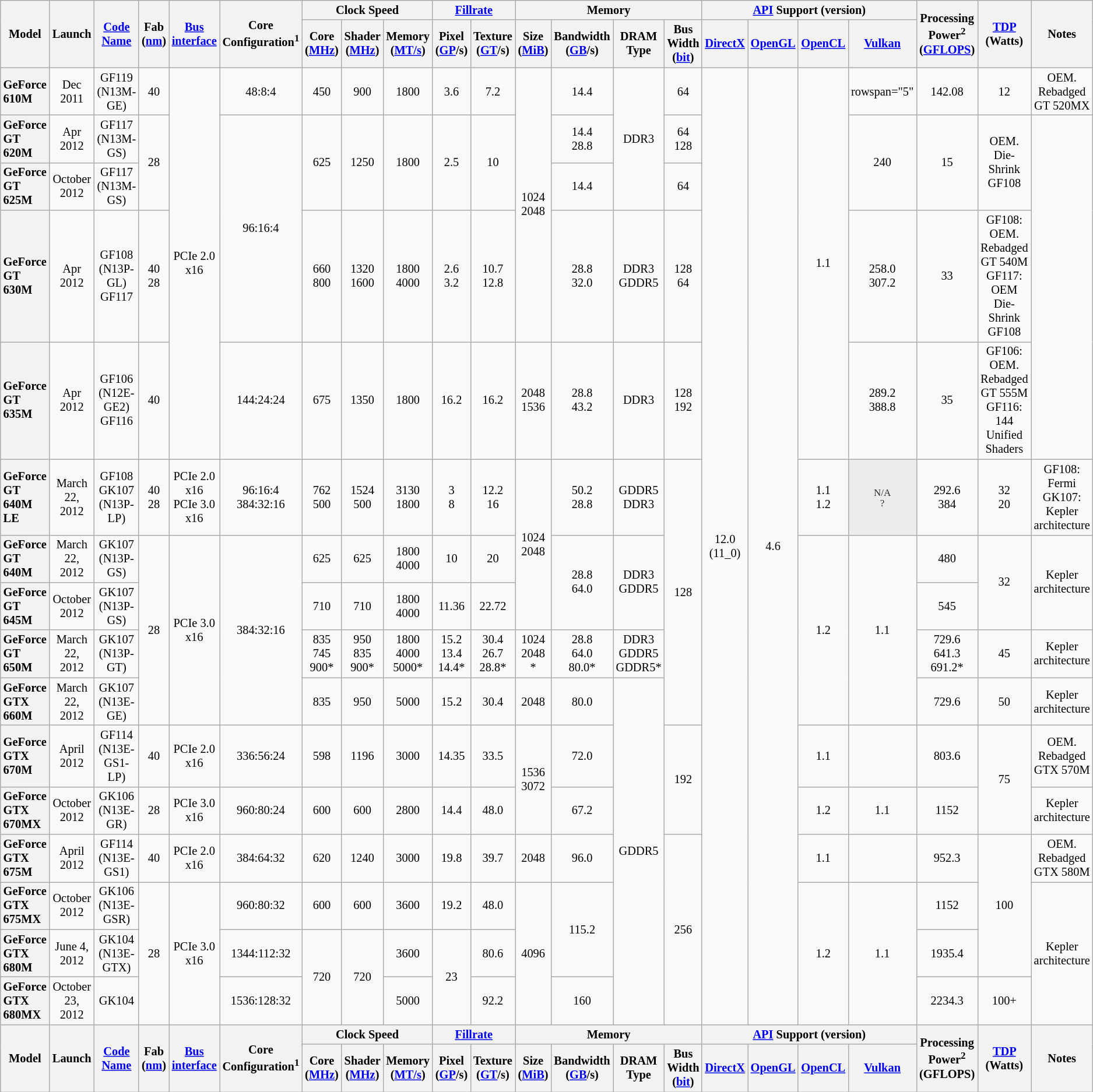<table class="wikitable sortable sort-under mw-datatable" style="font-size: 85%; text-align: center;">
<tr>
<th rowspan=2>Model</th>
<th rowspan=2>Launch</th>
<th rowspan=2><a href='#'>Code Name</a></th>
<th rowspan=2>Fab (<a href='#'>nm</a>)</th>
<th rowspan=2><a href='#'>Bus</a> <a href='#'>interface</a></th>
<th rowspan=2>Core Configuration<sup>1</sup></th>
<th colspan=3>Clock Speed</th>
<th colspan=2><a href='#'>Fillrate</a></th>
<th colspan=4>Memory</th>
<th colspan=4><a href='#'>API</a> Support (version)</th>
<th rowspan=2>Processing Power<sup>2</sup><br> (<a href='#'>GFLOPS</a>)</th>
<th rowspan=2><a href='#'>TDP</a> (Watts)</th>
<th rowspan=2>Notes</th>
</tr>
<tr>
<th>Core (<a href='#'>MHz</a>)</th>
<th>Shader (<a href='#'>MHz</a>)</th>
<th>Memory (<a href='#'>MT/s</a>)</th>
<th>Pixel (<a href='#'>GP</a>/s)</th>
<th>Texture (<a href='#'>GT</a>/s)</th>
<th>Size (<a href='#'>MiB</a>)</th>
<th>Bandwidth (<a href='#'>GB</a>/s)</th>
<th>DRAM Type</th>
<th>Bus Width (<a href='#'>bit</a>)</th>
<th><a href='#'>DirectX</a></th>
<th><a href='#'>OpenGL</a></th>
<th><a href='#'>OpenCL</a></th>
<th><a href='#'>Vulkan</a></th>
</tr>
<tr>
<th style="text-align:left;">GeForce 610M</th>
<td>Dec 2011</td>
<td>GF119 (N13M-GE)</td>
<td>40</td>
<td rowspan="5">PCIe 2.0 x16</td>
<td>48:8:4</td>
<td>450</td>
<td>900</td>
<td>1800</td>
<td>3.6</td>
<td>7.2</td>
<td rowspan="4">1024<br>2048</td>
<td>14.4</td>
<td rowspan="3">DDR3</td>
<td>64</td>
<td rowspan="16">12.0 (11_0)</td>
<td rowspan="16">4.6</td>
<td rowspan="5">1.1</td>
<td>rowspan="5" </td>
<td>142.08</td>
<td>12</td>
<td>OEM. Rebadged GT 520MX</td>
</tr>
<tr>
<th style="text-align:left;">GeForce GT 620M</th>
<td>Apr 2012</td>
<td>GF117 (N13M-GS)</td>
<td rowspan="2">28</td>
<td rowspan="3">96:16:4</td>
<td rowspan="2">625</td>
<td rowspan="2">1250</td>
<td rowspan="2">1800</td>
<td rowspan="2">2.5</td>
<td rowspan="2">10</td>
<td>14.4<br>28.8</td>
<td>64<br>128</td>
<td rowspan="2">240</td>
<td rowspan="2">15</td>
<td rowspan="2">OEM. Die-Shrink GF108</td>
</tr>
<tr>
<th style="text-align:left;">GeForce GT 625M</th>
<td>October 2012</td>
<td>GF117 (N13M-GS)</td>
<td>14.4</td>
<td>64</td>
</tr>
<tr>
<th style="text-align:left;">GeForce GT 630M</th>
<td>Apr 2012</td>
<td>GF108 (N13P-GL)<br>GF117</td>
<td>40<br>28</td>
<td>660<br>800</td>
<td>1320<br>1600</td>
<td>1800<br>4000</td>
<td>2.6<br>3.2</td>
<td>10.7<br>12.8</td>
<td>28.8<br>32.0</td>
<td>DDR3<br>GDDR5</td>
<td>128<br>64</td>
<td>258.0<br>307.2</td>
<td>33</td>
<td>GF108: OEM. Rebadged GT 540M<br>GF117: OEM Die-Shrink GF108</td>
</tr>
<tr>
<th style="text-align:left;">GeForce GT 635M</th>
<td>Apr 2012</td>
<td>GF106 (N12E-GE2)<br>GF116</td>
<td>40</td>
<td>144:24:24</td>
<td>675</td>
<td>1350</td>
<td>1800</td>
<td>16.2</td>
<td>16.2</td>
<td>2048<br>1536</td>
<td>28.8<br>43.2</td>
<td>DDR3</td>
<td>128<br>192</td>
<td>289.2<br>388.8</td>
<td>35</td>
<td>GF106: OEM. Rebadged GT 555M<br>GF116: 144 Unified Shaders</td>
</tr>
<tr>
<th style="text-align:left;">GeForce GT 640M LE</th>
<td>March 22, 2012</td>
<td>GF108<br>GK107 (N13P-LP)</td>
<td>40<br>28</td>
<td>PCIe 2.0 x16<br>PCIe 3.0 x16</td>
<td>96:16:4<br>384:32:16</td>
<td>762<br>500</td>
<td>1524<br>500</td>
<td>3130<br>1800</td>
<td>3<br>8</td>
<td>12.2<br>16</td>
<td rowspan="3">1024<br>2048</td>
<td>50.2<br>28.8</td>
<td>GDDR5<br>DDR3</td>
<td rowspan="5">128</td>
<td>1.1<br>1.2</td>
<td style="background: #ececec; color: #2C2C2C; font-size: smaller; vertical-align: middle; text-align: center; ">N/A<br>?</td>
<td>292.6<br>384</td>
<td>32<br>20</td>
<td>GF108: Fermi<br>GK107: Kepler architecture</td>
</tr>
<tr>
<th style="text-align:left;">GeForce GT 640M</th>
<td>March 22, 2012</td>
<td>GK107 (N13P-GS)</td>
<td rowspan="4">28</td>
<td rowspan="4">PCIe 3.0 x16</td>
<td rowspan="4">384:32:16</td>
<td>625</td>
<td>625</td>
<td>1800<br>4000</td>
<td>10</td>
<td>20</td>
<td rowspan="2">28.8<br>64.0</td>
<td rowspan="2">DDR3<br>GDDR5</td>
<td rowspan="4">1.2</td>
<td rowspan="4">1.1</td>
<td>480</td>
<td rowspan="2">32</td>
<td rowspan="2">Kepler architecture</td>
</tr>
<tr>
<th style="text-align:left;">GeForce GT 645M</th>
<td>October 2012</td>
<td>GK107 (N13P-GS)</td>
<td>710</td>
<td>710</td>
<td>1800<br>4000</td>
<td>11.36</td>
<td>22.72</td>
<td>545</td>
</tr>
<tr>
<th style="text-align:left;">GeForce GT 650M</th>
<td>March 22, 2012</td>
<td>GK107 (N13P-GT)</td>
<td>835<br>745<br>900*</td>
<td>950<br>835<br>900*</td>
<td>1800<br>4000<br>5000*</td>
<td>15.2<br>13.4<br>14.4*</td>
<td>30.4<br>26.7<br>28.8*</td>
<td>1024<br>2048<br>*</td>
<td>28.8<br>64.0<br>80.0*</td>
<td>DDR3<br>GDDR5<br>GDDR5*</td>
<td>729.6<br>641.3<br>691.2*</td>
<td>45</td>
<td>Kepler architecture</td>
</tr>
<tr>
<th style="text-align:left;">GeForce GTX 660M</th>
<td>March 22, 2012</td>
<td>GK107 (N13E-GE)</td>
<td>835</td>
<td>950</td>
<td>5000</td>
<td>15.2</td>
<td>30.4</td>
<td>2048</td>
<td>80.0</td>
<td rowspan="7">GDDR5</td>
<td>729.6</td>
<td>50</td>
<td>Kepler architecture</td>
</tr>
<tr>
<th style="text-align:left;">GeForce GTX 670M</th>
<td>April 2012</td>
<td>GF114 (N13E-GS1-LP)</td>
<td>40</td>
<td>PCIe 2.0 x16</td>
<td>336:56:24</td>
<td>598</td>
<td>1196</td>
<td>3000</td>
<td>14.35</td>
<td>33.5</td>
<td rowspan="2">1536<br>3072</td>
<td>72.0</td>
<td rowspan="2">192</td>
<td>1.1</td>
<td></td>
<td>803.6</td>
<td rowspan="2">75</td>
<td>OEM. Rebadged GTX 570M</td>
</tr>
<tr>
<th style="text-align:left;">GeForce GTX 670MX</th>
<td>October 2012</td>
<td>GK106 (N13E-GR)</td>
<td>28</td>
<td>PCIe 3.0 x16</td>
<td>960:80:24</td>
<td>600</td>
<td>600</td>
<td>2800</td>
<td>14.4</td>
<td>48.0</td>
<td>67.2</td>
<td>1.2</td>
<td>1.1</td>
<td>1152</td>
<td>Kepler architecture</td>
</tr>
<tr>
<th style="text-align:left;">GeForce GTX 675M</th>
<td>April 2012</td>
<td>GF114 (N13E-GS1)</td>
<td>40</td>
<td>PCIe 2.0 x16</td>
<td>384:64:32</td>
<td>620</td>
<td>1240</td>
<td>3000</td>
<td>19.8</td>
<td>39.7</td>
<td>2048</td>
<td>96.0</td>
<td rowspan="4">256</td>
<td>1.1</td>
<td></td>
<td>952.3</td>
<td rowspan="3">100</td>
<td>OEM. Rebadged GTX 580M</td>
</tr>
<tr>
<th style="text-align:left;">GeForce GTX 675MX</th>
<td>October 2012</td>
<td>GK106 (N13E-GSR)</td>
<td rowspan="3">28</td>
<td rowspan="3">PCIe 3.0 x16</td>
<td>960:80:32</td>
<td>600</td>
<td>600</td>
<td>3600</td>
<td>19.2</td>
<td>48.0</td>
<td rowspan="3">4096</td>
<td rowspan="2">115.2</td>
<td rowspan="3">1.2</td>
<td rowspan="3">1.1</td>
<td>1152</td>
<td rowspan="3">Kepler architecture</td>
</tr>
<tr>
<th style="text-align:left;">GeForce GTX 680M</th>
<td>June 4, 2012</td>
<td>GK104 (N13E-GTX)</td>
<td>1344:112:32</td>
<td rowspan="2">720</td>
<td rowspan="2">720</td>
<td>3600</td>
<td rowspan="2">23</td>
<td>80.6</td>
<td>1935.4</td>
</tr>
<tr>
<th style="text-align:left;">GeForce GTX 680MX</th>
<td>October 23, 2012</td>
<td>GK104</td>
<td>1536:128:32</td>
<td>5000</td>
<td>92.2</td>
<td>160</td>
<td>2234.3</td>
<td>100+</td>
</tr>
<tr>
<th rowspan=2>Model</th>
<th rowspan=2>Launch</th>
<th rowspan=2><a href='#'>Code Name</a></th>
<th rowspan=2>Fab (<a href='#'>nm</a>)</th>
<th rowspan=2><a href='#'>Bus</a> <a href='#'>interface</a></th>
<th rowspan=2>Core Configuration<sup>1</sup></th>
<th colspan=3>Clock Speed</th>
<th colspan=2><a href='#'>Fillrate</a></th>
<th colspan=4>Memory</th>
<th colspan=4><a href='#'>API</a> Support (version)</th>
<th rowspan=2>Processing Power<sup>2</sup><br> (GFLOPS)</th>
<th rowspan=2><a href='#'>TDP</a> (Watts)</th>
<th rowspan=2>Notes</th>
</tr>
<tr>
<th>Core (<a href='#'>MHz</a>)</th>
<th>Shader (<a href='#'>MHz</a>)</th>
<th>Memory (<a href='#'>MT/s</a>)</th>
<th>Pixel (<a href='#'>GP</a>/s)</th>
<th>Texture (<a href='#'>GT</a>/s)</th>
<th>Size (<a href='#'>MiB</a>)</th>
<th>Bandwidth (<a href='#'>GB</a>/s)</th>
<th>DRAM Type</th>
<th>Bus Width (<a href='#'>bit</a>)</th>
<th><a href='#'>DirectX</a></th>
<th><a href='#'>OpenGL</a></th>
<th><a href='#'>OpenCL</a></th>
<th><a href='#'>Vulkan</a></th>
</tr>
</table>
